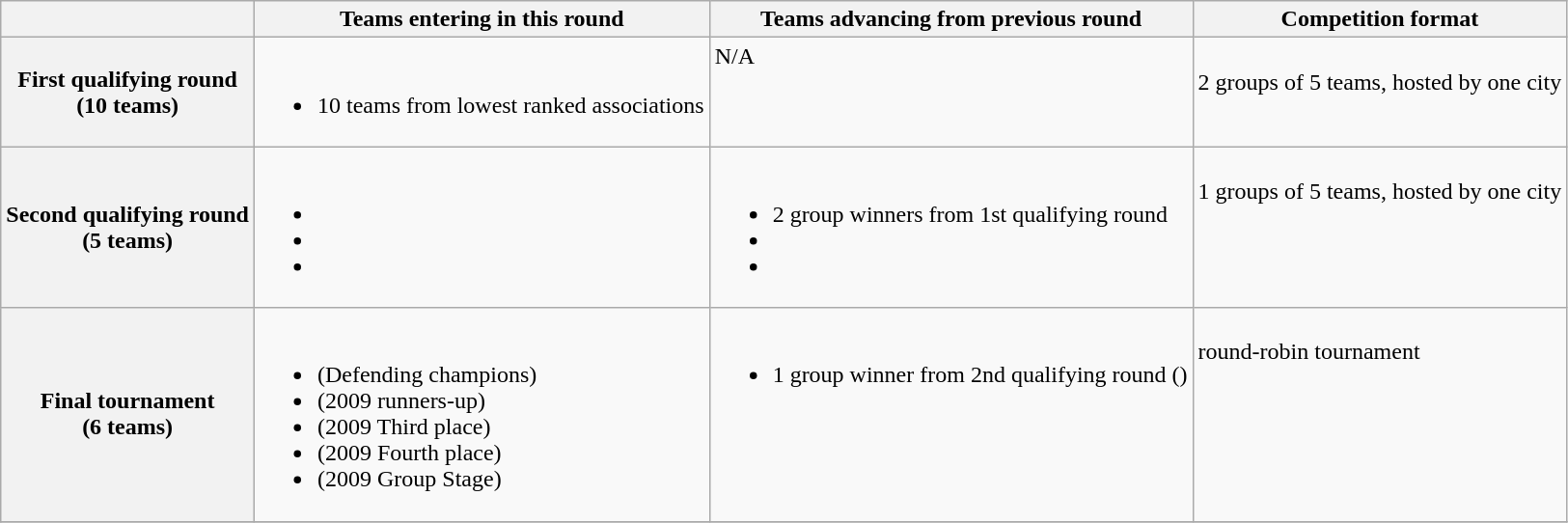<table class="wikitable">
<tr>
<th></th>
<th>Teams entering in this round</th>
<th>Teams advancing from previous round</th>
<th>Competition format</th>
</tr>
<tr valign="top">
<th valign="middle">First qualifying round<br> (10 teams)</th>
<td><br><ul><li>10 teams from lowest ranked associations</li></ul></td>
<td>N/A</td>
<td><br>2 groups of 5 teams, hosted by one city</td>
</tr>
<tr valign="top">
<th valign="middle">Second qualifying round<br> (5 teams)</th>
<td><br><ul><li></li><li></li><li></li></ul></td>
<td><br><ul><li>2 group winners from 1st qualifying round</li><li></li><li></li></ul></td>
<td><br>1 groups of 5 teams, hosted by one city</td>
</tr>
<tr valign="top">
<th valign="middle">Final tournament<br> (6 teams)</th>
<td><br><ul><li> (Defending champions)</li><li> (2009 runners-up)</li><li> (2009 Third place)</li><li> (2009 Fourth place)</li><li> (2009 Group Stage)</li></ul></td>
<td><br><ul><li>1 group winner from 2nd qualifying round  ()</li></ul></td>
<td><br>round-robin tournament</td>
</tr>
<tr>
</tr>
</table>
